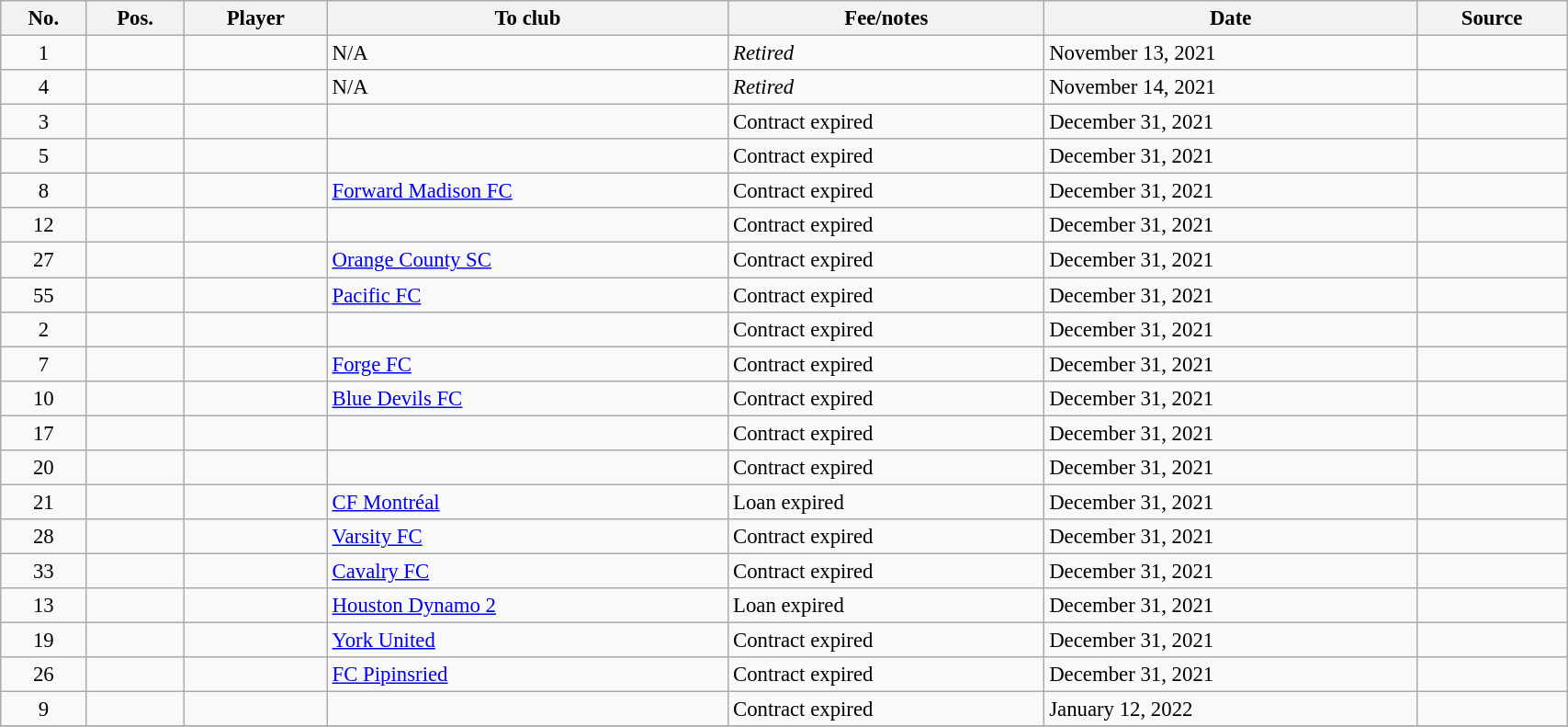<table class="wikitable sortable" style="width:90%; font-size:95%;">
<tr>
<th>No.</th>
<th>Pos.</th>
<th>Player</th>
<th>To club</th>
<th>Fee/notes</th>
<th>Date</th>
<th>Source</th>
</tr>
<tr>
<td align=center>1</td>
<td align=center></td>
<td></td>
<td>N/A</td>
<td><em>Retired</em></td>
<td>November 13, 2021</td>
<td></td>
</tr>
<tr>
<td align=center>4</td>
<td align=center></td>
<td></td>
<td>N/A</td>
<td><em>Retired</em></td>
<td>November 14, 2021</td>
<td></td>
</tr>
<tr>
<td align=center>3</td>
<td align=center></td>
<td></td>
<td></td>
<td>Contract expired</td>
<td>December 31, 2021</td>
<td></td>
</tr>
<tr>
<td align=center>5</td>
<td align=center></td>
<td></td>
<td></td>
<td>Contract expired</td>
<td>December 31, 2021</td>
<td></td>
</tr>
<tr>
<td align=center>8</td>
<td align=center></td>
<td></td>
<td> <a href='#'>Forward Madison FC</a></td>
<td>Contract expired</td>
<td>December 31, 2021</td>
<td></td>
</tr>
<tr>
<td align=center>12</td>
<td align=center></td>
<td></td>
<td></td>
<td>Contract expired</td>
<td>December 31, 2021</td>
<td></td>
</tr>
<tr>
<td align=center>27</td>
<td align=center></td>
<td></td>
<td> <a href='#'>Orange County SC</a></td>
<td>Contract expired</td>
<td>December 31, 2021</td>
<td></td>
</tr>
<tr>
<td align=center>55</td>
<td align=center></td>
<td></td>
<td> <a href='#'>Pacific FC</a></td>
<td>Contract expired</td>
<td>December 31, 2021</td>
<td></td>
</tr>
<tr>
<td align=center>2</td>
<td align=center></td>
<td></td>
<td></td>
<td>Contract expired</td>
<td>December 31, 2021</td>
<td></td>
</tr>
<tr>
<td align=center>7</td>
<td align=center></td>
<td></td>
<td> <a href='#'>Forge FC</a></td>
<td>Contract expired</td>
<td>December 31, 2021</td>
<td></td>
</tr>
<tr>
<td align=center>10</td>
<td align=center></td>
<td></td>
<td> <a href='#'>Blue Devils FC</a></td>
<td>Contract expired</td>
<td>December 31, 2021</td>
<td></td>
</tr>
<tr>
<td align=center>17</td>
<td align=center></td>
<td></td>
<td></td>
<td>Contract expired</td>
<td>December 31, 2021</td>
<td></td>
</tr>
<tr>
<td align=center>20</td>
<td align=center></td>
<td></td>
<td></td>
<td>Contract expired</td>
<td>December 31, 2021</td>
<td></td>
</tr>
<tr>
<td align=center>21</td>
<td align=center></td>
<td></td>
<td> <a href='#'>CF Montréal</a></td>
<td>Loan expired</td>
<td>December 31, 2021</td>
<td></td>
</tr>
<tr>
<td align=center>28</td>
<td align=center></td>
<td></td>
<td> <a href='#'>Varsity FC</a></td>
<td>Contract expired</td>
<td>December 31, 2021</td>
<td></td>
</tr>
<tr>
<td align=center>33</td>
<td align=center></td>
<td></td>
<td> <a href='#'>Cavalry FC</a></td>
<td>Contract expired</td>
<td>December 31, 2021</td>
<td></td>
</tr>
<tr>
<td align=center>13</td>
<td align=center></td>
<td></td>
<td> <a href='#'>Houston Dynamo 2</a></td>
<td>Loan expired</td>
<td>December 31, 2021</td>
<td></td>
</tr>
<tr>
<td align=center>19</td>
<td align=center></td>
<td></td>
<td> <a href='#'>York United</a></td>
<td>Contract expired</td>
<td>December 31, 2021</td>
<td></td>
</tr>
<tr>
<td align=center>26</td>
<td align=center></td>
<td></td>
<td> <a href='#'>FC Pipinsried</a></td>
<td>Contract expired</td>
<td>December 31, 2021</td>
<td></td>
</tr>
<tr>
<td align=center>9</td>
<td align=center></td>
<td></td>
<td></td>
<td>Contract expired</td>
<td>January 12, 2022</td>
<td></td>
</tr>
<tr>
</tr>
</table>
